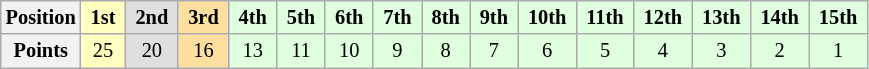<table class="wikitable sortable" style="font-size:85%; text-align:center">
<tr>
<th>Position</th>
<td style="background:#ffffbf;"> <strong>1st</strong> </td>
<td style="background:#dfdfdf;"> <strong>2nd</strong> </td>
<td style="background:#ffdf9f;"> <strong>3rd</strong> </td>
<td style="background:#dfffdf;"> <strong>4th</strong> </td>
<td style="background:#dfffdf;"> <strong>5th</strong> </td>
<td style="background:#dfffdf;"> <strong>6th</strong> </td>
<td style="background:#dfffdf;"> <strong>7th</strong> </td>
<td style="background:#dfffdf;"> <strong>8th</strong> </td>
<td style="background:#dfffdf;"> <strong>9th</strong> </td>
<td style="background:#dfffdf;"> <strong>10th</strong> </td>
<td style="background:#dfffdf;"> <strong>11th</strong> </td>
<td style="background:#dfffdf;"> <strong>12th</strong> </td>
<td style="background:#dfffdf;"> <strong>13th</strong> </td>
<td style="background:#dfffdf;"> <strong>14th</strong> </td>
<td style="background:#dfffdf;"> <strong>15th</strong> </td>
</tr>
<tr>
<th>Points</th>
<td style="background:#ffffbf;">25</td>
<td style="background:#dfdfdf;">20</td>
<td style="background:#ffdf9f;">16</td>
<td style="background:#dfffdf;">13</td>
<td style="background:#dfffdf;">11</td>
<td style="background:#dfffdf;">10</td>
<td style="background:#dfffdf;">9</td>
<td style="background:#dfffdf;">8</td>
<td style="background:#dfffdf;">7</td>
<td style="background:#dfffdf;">6</td>
<td style="background:#dfffdf;">5</td>
<td style="background:#dfffdf;">4</td>
<td style="background:#dfffdf;">3</td>
<td style="background:#dfffdf;">2</td>
<td style="background:#dfffdf;">1</td>
</tr>
</table>
